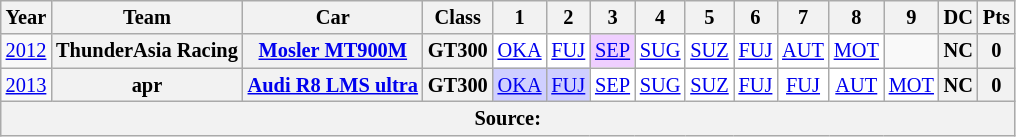<table class="wikitable" style="text-align:center; font-size:85%">
<tr>
<th>Year</th>
<th>Team</th>
<th>Car</th>
<th>Class</th>
<th>1</th>
<th>2</th>
<th>3</th>
<th>4</th>
<th>5</th>
<th>6</th>
<th>7</th>
<th>8</th>
<th>9</th>
<th>DC</th>
<th>Pts</th>
</tr>
<tr>
<td><a href='#'>2012</a></td>
<th nowrap>ThunderAsia Racing</th>
<th nowrap><a href='#'>Mosler MT900M</a></th>
<th>GT300</th>
<td style="background:#FFFFFF;"><a href='#'>OKA</a></td>
<td style="background:#FFFFFF;"><a href='#'>FUJ</a></td>
<td style="background:#EFCFFF;"><a href='#'>SEP</a><br></td>
<td style="background:#FFFFFF;"><a href='#'>SUG</a></td>
<td style="background:#FFFFFF;"><a href='#'>SUZ</a></td>
<td style="background:#FFFFFF;"><a href='#'>FUJ</a></td>
<td style="background:#FFFFFF;"><a href='#'>AUT</a></td>
<td style="background:#FFFFFF;"><a href='#'>MOT</a></td>
<td></td>
<th>NC</th>
<th>0</th>
</tr>
<tr>
<td><a href='#'>2013</a></td>
<th>apr</th>
<th nowrap><a href='#'>Audi R8 LMS ultra</a></th>
<th>GT300</th>
<td style="background:#CFCFFF;"><a href='#'>OKA</a><br></td>
<td style="background:#CFCFFF;"><a href='#'>FUJ</a><br></td>
<td style="background:#FFFFFF;"><a href='#'>SEP</a></td>
<td style="background:#FFFFFF;"><a href='#'>SUG</a></td>
<td style="background:#FFFFFF;"><a href='#'>SUZ</a></td>
<td style="background:#FFFFFF;"><a href='#'>FUJ</a></td>
<td style="background:#FFFFFF;"><a href='#'>FUJ</a></td>
<td style="background:#FFFFFF;"><a href='#'>AUT</a></td>
<td style="background:#FFFFFF;"><a href='#'>MOT</a></td>
<th>NC</th>
<th>0</th>
</tr>
<tr>
<th colspan="15">Source:</th>
</tr>
</table>
